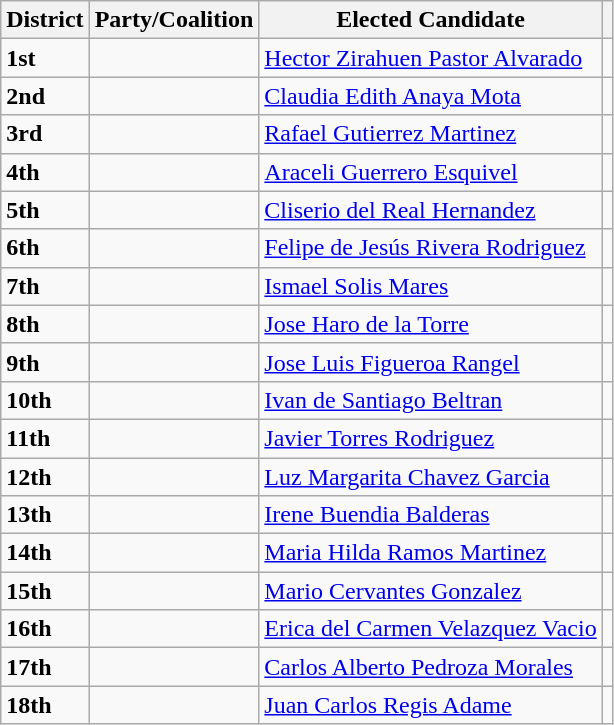<table class="wikitable">
<tr>
<th>District</th>
<th>Party/Coalition</th>
<th>Elected Candidate</th>
<th></th>
</tr>
<tr>
<td><strong>1st</strong></td>
<td></td>
<td><a href='#'>Hector Zirahuen Pastor Alvarado</a></td>
<td></td>
</tr>
<tr>
<td><strong>2nd</strong></td>
<td></td>
<td><a href='#'>Claudia Edith Anaya Mota</a></td>
<td></td>
</tr>
<tr>
<td><strong>3rd</strong></td>
<td></td>
<td><a href='#'>Rafael Gutierrez Martinez</a></td>
<td></td>
</tr>
<tr>
<td><strong>4th</strong></td>
<td></td>
<td><a href='#'>Araceli Guerrero Esquivel</a></td>
<td></td>
</tr>
<tr>
<td><strong>5th</strong></td>
<td></td>
<td><a href='#'>Cliserio del Real Hernandez</a></td>
<td></td>
</tr>
<tr>
<td><strong>6th</strong></td>
<td></td>
<td><a href='#'>Felipe de Jesús Rivera Rodriguez</a></td>
<td></td>
</tr>
<tr>
<td><strong>7th</strong></td>
<td></td>
<td><a href='#'>Ismael Solis Mares</a></td>
<td></td>
</tr>
<tr>
<td><strong>8th</strong></td>
<td></td>
<td><a href='#'>Jose Haro de la Torre</a></td>
<td></td>
</tr>
<tr>
<td><strong>9th</strong></td>
<td></td>
<td><a href='#'>Jose Luis Figueroa Rangel</a></td>
<td></td>
</tr>
<tr>
<td><strong>10th</strong></td>
<td></td>
<td><a href='#'>Ivan de Santiago Beltran</a></td>
<td></td>
</tr>
<tr>
<td><strong>11th</strong></td>
<td></td>
<td><a href='#'>Javier Torres Rodriguez</a></td>
<td></td>
</tr>
<tr>
<td><strong>12th</strong></td>
<td></td>
<td><a href='#'>Luz Margarita Chavez Garcia</a></td>
<td></td>
</tr>
<tr>
<td><strong>13th</strong></td>
<td></td>
<td><a href='#'>Irene Buendia Balderas</a></td>
<td></td>
</tr>
<tr>
<td><strong>14th</strong></td>
<td></td>
<td><a href='#'>Maria Hilda Ramos Martinez</a></td>
<td></td>
</tr>
<tr>
<td><strong>15th</strong></td>
<td></td>
<td><a href='#'>Mario Cervantes Gonzalez</a></td>
<td></td>
</tr>
<tr>
<td><strong>16th</strong></td>
<td></td>
<td><a href='#'>Erica del Carmen Velazquez Vacio</a></td>
<td></td>
</tr>
<tr>
<td><strong>17th</strong></td>
<td></td>
<td><a href='#'>Carlos Alberto Pedroza Morales</a></td>
<td></td>
</tr>
<tr>
<td><strong>18th</strong></td>
<td></td>
<td><a href='#'>Juan Carlos Regis Adame</a></td>
<td></td>
</tr>
</table>
